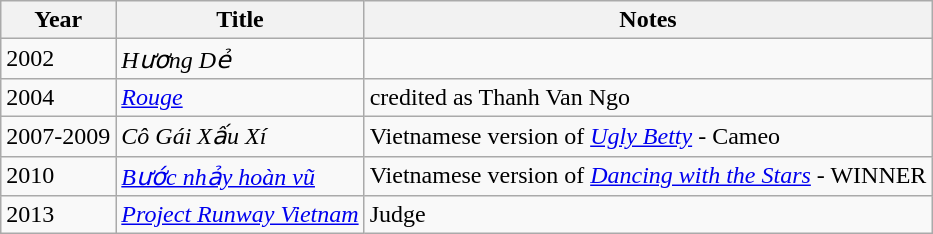<table class="wikitable">
<tr>
<th>Year</th>
<th>Title</th>
<th>Notes</th>
</tr>
<tr>
<td>2002</td>
<td><em>Hương Dẻ</em></td>
<td></td>
</tr>
<tr>
<td>2004</td>
<td><em><a href='#'>Rouge</a></em></td>
<td>credited as Thanh Van Ngo</td>
</tr>
<tr>
<td>2007-2009</td>
<td><em>Cô Gái Xấu Xí</em></td>
<td>Vietnamese version of <em><a href='#'>Ugly Betty</a></em> - Cameo</td>
</tr>
<tr>
<td>2010</td>
<td><em><a href='#'>Bước nhảy hoàn vũ</a></em></td>
<td>Vietnamese version of <em><a href='#'>Dancing with the Stars</a></em> - WINNER</td>
</tr>
<tr>
<td>2013</td>
<td><em><a href='#'>Project Runway Vietnam</a></em></td>
<td>Judge</td>
</tr>
</table>
